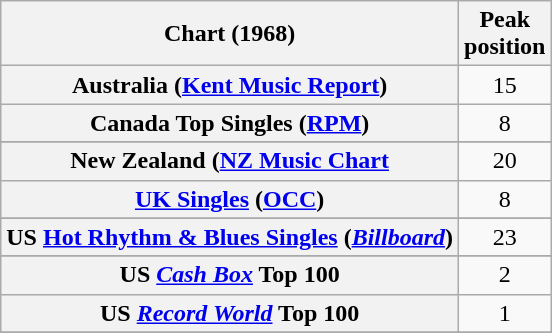<table class="wikitable sortable plainrowheaders">
<tr>
<th scope="col">Chart (1968)</th>
<th scope="col">Peak<br>position</th>
</tr>
<tr>
<th scope="row">Australia (<a href='#'>Kent Music Report</a>)</th>
<td align="center">15</td>
</tr>
<tr>
<th scope="row">Canada Top Singles (<a href='#'>RPM</a>)</th>
<td align="center">8</td>
</tr>
<tr>
</tr>
<tr>
<th scope="row">New Zealand (<a href='#'>NZ Music Chart</a></th>
<td align="center">20</td>
</tr>
<tr>
<th scope="row"><a href='#'>UK Singles</a> (<a href='#'>OCC</a>)</th>
<td align="center">8</td>
</tr>
<tr>
</tr>
<tr>
<th scope="row">US <a href='#'>Hot Rhythm & Blues Singles</a> (<em><a href='#'>Billboard</a></em>)</th>
<td style="text-align:center;">23</td>
</tr>
<tr>
</tr>
<tr>
<th scope="row">US <a href='#'><em>Cash Box</em></a> Top 100</th>
<td align="center">2</td>
</tr>
<tr>
<th scope="row">US <em><a href='#'>Record World</a></em> Top 100</th>
<td align="center">1</td>
</tr>
<tr>
</tr>
</table>
